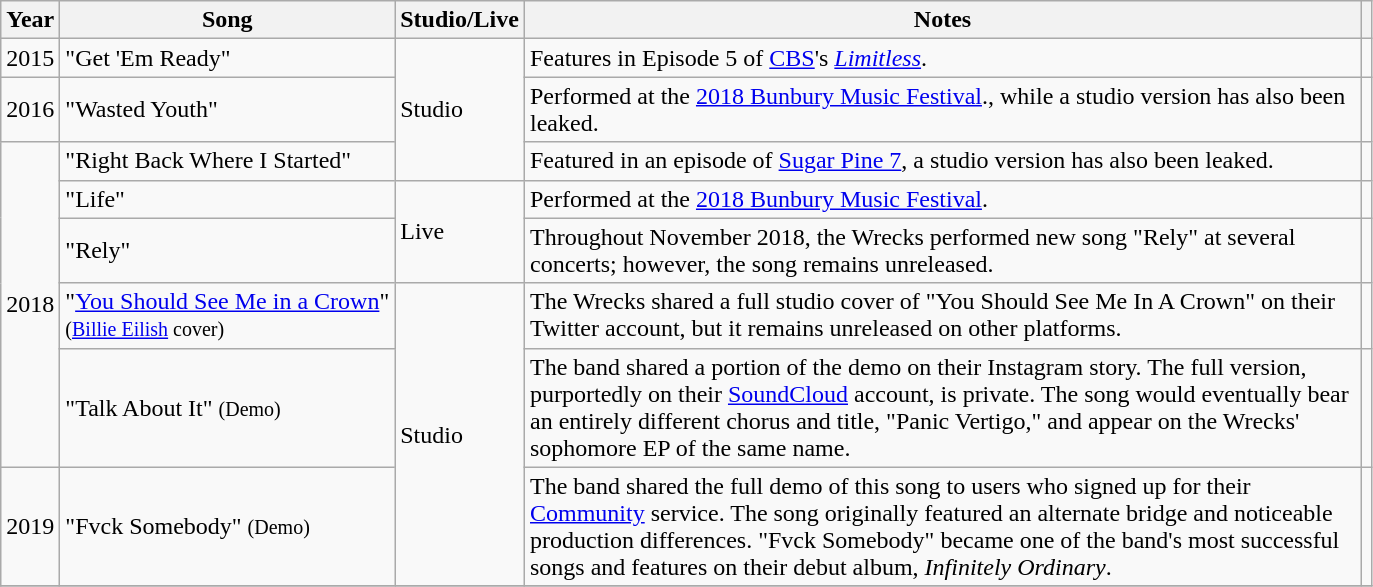<table class="wikitable">
<tr>
<th style="text-align:center;">Year</th>
<th style="text-align:center;">Song</th>
<th style="text-align:left;">Studio/Live</th>
<th style="text-align:center; width:550px;">Notes</th>
<th scope="col"></th>
</tr>
<tr>
<td>2015</td>
<td>"Get 'Em Ready"</td>
<td rowspan="3">Studio</td>
<td>Features in Episode 5 of <a href='#'>CBS</a>'s <em><a href='#'>Limitless</a></em>.</td>
<td></td>
</tr>
<tr>
<td>2016</td>
<td>"Wasted Youth"</td>
<td>Performed at the <a href='#'>2018 Bunbury Music Festival</a>., while a studio version has also been leaked.</td>
<td></td>
</tr>
<tr>
<td rowspan="5">2018</td>
<td>"Right Back Where I Started"</td>
<td>Featured in an episode of <a href='#'>Sugar Pine 7</a>, a studio version has also been leaked.</td>
<td></td>
</tr>
<tr>
<td>"Life"</td>
<td rowspan="2">Live</td>
<td>Performed at the <a href='#'>2018 Bunbury Music Festival</a>.</td>
<td></td>
</tr>
<tr>
<td>"Rely"</td>
<td>Throughout November 2018, the Wrecks performed new song "Rely" at several concerts; however, the song remains unreleased.</td>
<td></td>
</tr>
<tr>
<td>"<a href='#'>You Should See Me in a Crown</a>"<br><small>(<a href='#'>Billie Eilish</a> cover)</small></td>
<td rowspan="3">Studio</td>
<td>The Wrecks shared a full studio cover of "You Should See Me In A Crown" on their Twitter account, but it remains unreleased on other platforms.</td>
<td></td>
</tr>
<tr>
<td>"Talk About It" <small>(Demo)</small></td>
<td>The band shared a portion of the demo on their Instagram story. The full version, purportedly on their <a href='#'>SoundCloud</a> account, is private. The song would eventually bear an entirely different chorus and title, "Panic Vertigo," and appear on the Wrecks' sophomore EP of the same name.</td>
<td></td>
</tr>
<tr>
<td>2019</td>
<td>"Fvck Somebody" <small>(Demo)</small></td>
<td>The band shared the full demo of this song to users who signed up for their <a href='#'>Community</a> service. The song originally featured an alternate bridge and noticeable production differences. "Fvck Somebody" became one of the band's most successful songs and features on their debut album, <em>Infinitely Ordinary</em>.</td>
<td></td>
</tr>
<tr>
</tr>
</table>
